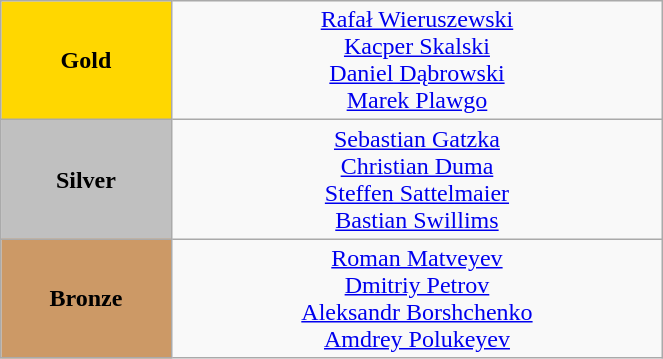<table class="wikitable" style="text-align:center; " width="35%">
<tr>
<td bgcolor="gold"><strong>Gold</strong></td>
<td><a href='#'>Rafał Wieruszewski</a><br><a href='#'>Kacper Skalski</a><br><a href='#'>Daniel Dąbrowski</a><br><a href='#'>Marek Plawgo</a><br>  <small><em></em></small></td>
</tr>
<tr>
<td bgcolor="silver"><strong>Silver</strong></td>
<td><a href='#'>Sebastian Gatzka</a><br><a href='#'>Christian Duma</a><br><a href='#'>Steffen Sattelmaier</a><br><a href='#'>Bastian Swillims</a><br>  <small><em></em></small></td>
</tr>
<tr>
<td bgcolor="CC9966"><strong>Bronze</strong></td>
<td><a href='#'>Roman Matveyev</a><br><a href='#'>Dmitriy Petrov</a><br><a href='#'>Aleksandr Borshchenko</a><br><a href='#'>Amdrey Polukeyev</a><br>  <small><em></em></small></td>
</tr>
</table>
